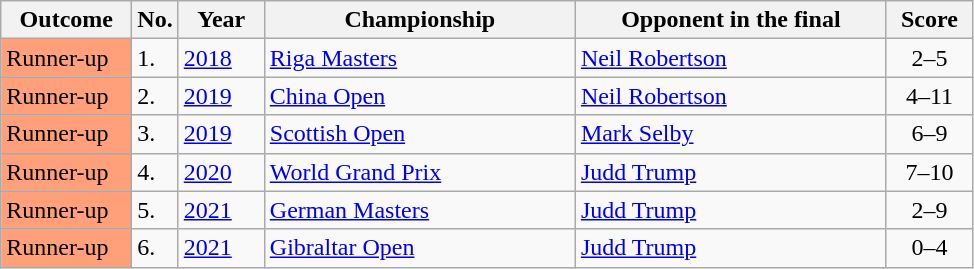<table class="sortable wikitable">
<tr>
<th scope="col" style="width:80px;">Outcome</th>
<th scope="col" style="width:20px;">No.</th>
<th scope="col" style="width:50px;">Year</th>
<th scope="col" style="width:200px;">Championship</th>
<th scope="col" style="width:200px;">Opponent in the final</th>
<th scope="col" style="text-align:center; width:50px;">Score</th>
</tr>
<tr>
<td style="background:#ffa07a;">Runner-up</td>
<td>1.</td>
<td><a href='#'>2018</a></td>
<td><a href='#'>Riga Masters</a></td>
<td> <a href='#'>Neil Robertson</a></td>
<td align="center">2–5</td>
</tr>
<tr>
<td style="background:#ffa07a;">Runner-up</td>
<td>2.</td>
<td><a href='#'>2019</a></td>
<td><a href='#'>China Open</a></td>
<td> <a href='#'>Neil Robertson</a></td>
<td align="center">4–11</td>
</tr>
<tr>
<td style="background:#ffa07a;">Runner-up</td>
<td>3.</td>
<td><a href='#'>2019</a></td>
<td><a href='#'>Scottish Open</a></td>
<td> <a href='#'>Mark Selby</a></td>
<td align="center">6–9</td>
</tr>
<tr>
<td style="background:#ffa07a;">Runner-up</td>
<td>4.</td>
<td><a href='#'>2020</a></td>
<td><a href='#'>World Grand Prix</a></td>
<td> <a href='#'>Judd Trump</a></td>
<td align="center">7–10</td>
</tr>
<tr>
<td style="background:#ffa07a;">Runner-up</td>
<td>5.</td>
<td><a href='#'>2021</a></td>
<td><a href='#'>German Masters</a></td>
<td> <a href='#'>Judd Trump</a></td>
<td align="center">2–9</td>
</tr>
<tr>
<td style="background:#ffa07a;">Runner-up</td>
<td>6.</td>
<td><a href='#'>2021</a></td>
<td><a href='#'>Gibraltar Open</a></td>
<td> <a href='#'>Judd Trump</a></td>
<td align="center">0–4</td>
</tr>
</table>
